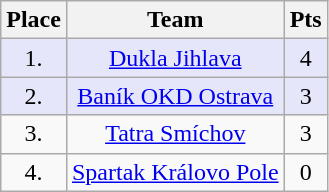<table class="wikitable">
<tr>
<th>Place</th>
<th>Team</th>
<th>Pts</th>
</tr>
<tr align="center" bgcolor="#e6e6fa">
<td>1.</td>
<td><a href='#'>Dukla Jihlava</a></td>
<td>4</td>
</tr>
<tr align="center" bgcolor="#e6e6fa">
<td>2.</td>
<td><a href='#'>Baník OKD Ostrava</a></td>
<td>3</td>
</tr>
<tr align="center">
<td>3.</td>
<td><a href='#'>Tatra Smíchov</a></td>
<td>3</td>
</tr>
<tr align="center">
<td>4.</td>
<td><a href='#'>Spartak Královo Pole</a></td>
<td>0</td>
</tr>
</table>
